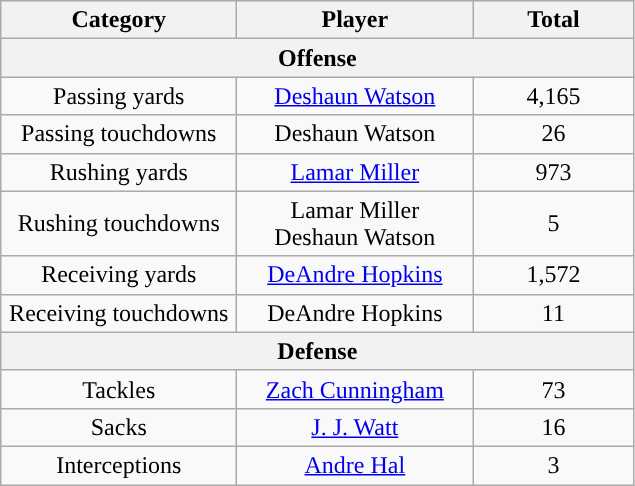<table class="wikitable" style="text-align:center">
<tr>
<th width="150">Category</th>
<th width="150">Player</th>
<th width="100">Total</th>
</tr>
<tr>
<th align="center" colspan="4">Offense</th>
</tr>
<tr>
<td>Passing yards</td>
<td><a href='#'>Deshaun Watson</a></td>
<td>4,165</td>
</tr>
<tr>
<td>Passing touchdowns</td>
<td>Deshaun Watson</td>
<td>26</td>
</tr>
<tr>
<td>Rushing yards</td>
<td><a href='#'>Lamar Miller</a></td>
<td>973</td>
</tr>
<tr>
<td>Rushing touchdowns</td>
<td>Lamar Miller<br>Deshaun Watson</td>
<td>5</td>
</tr>
<tr>
<td>Receiving yards</td>
<td><a href='#'>DeAndre Hopkins</a></td>
<td>1,572</td>
</tr>
<tr>
<td>Receiving touchdowns</td>
<td>DeAndre Hopkins</td>
<td>11</td>
</tr>
<tr>
<th align="center" colspan="4">Defense</th>
</tr>
<tr>
<td>Tackles </td>
<td><a href='#'>Zach Cunningham</a></td>
<td>73</td>
</tr>
<tr>
<td>Sacks</td>
<td><a href='#'>J. J. Watt</a></td>
<td>16</td>
</tr>
<tr>
<td>Interceptions</td>
<td><a href='#'>Andre Hal</a></td>
<td>3</td>
</tr>
</table>
